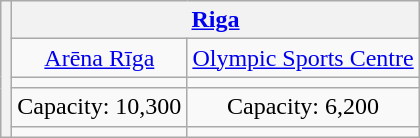<table class="wikitable" style="text-align:center;">
<tr>
<th rowspan=5></th>
<th colspan=2><a href='#'>Riga</a></th>
</tr>
<tr>
<td><a href='#'>Arēna Rīga</a></td>
<td><a href='#'>Olympic Sports Centre</a></td>
</tr>
<tr>
<td></td>
<td></td>
</tr>
<tr>
<td>Capacity: 10,300</td>
<td>Capacity: 6,200</td>
</tr>
<tr>
<td></td>
<td></td>
</tr>
</table>
